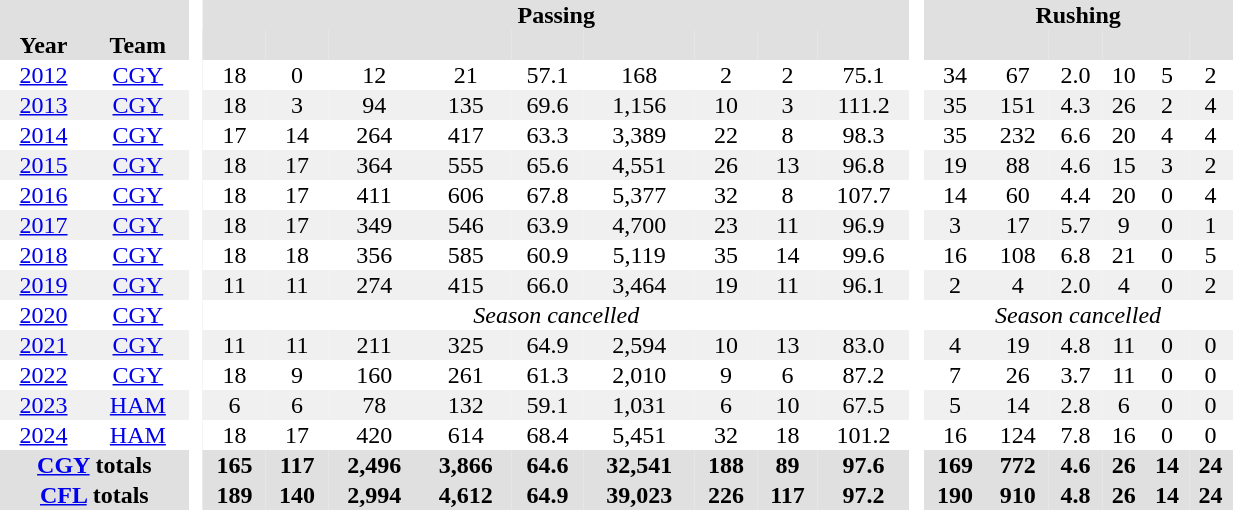<table BORDER="0" CELLPADDING="1" CELLSPACING="0" width="65%" style="text-align:center">
<tr bgcolor="#e0e0e0">
<th colspan="2"></th>
<th rowspan="100" bgcolor="#ffffff"> </th>
<th colspan="9">Passing</th>
<th rowspan="100" bgcolor="#ffffff"> </th>
<th colspan="6">Rushing</th>
</tr>
<tr bgcolor="#e0e0e0">
<th>Year</th>
<th>Team</th>
<th></th>
<th></th>
<th></th>
<th></th>
<th></th>
<th></th>
<th></th>
<th></th>
<th></th>
<th></th>
<th></th>
<th></th>
<th></th>
<th></th>
<th></th>
</tr>
<tr ALIGN="center">
<td><a href='#'>2012</a></td>
<td><a href='#'>CGY</a></td>
<td>18</td>
<td>0</td>
<td>12</td>
<td>21</td>
<td>57.1</td>
<td>168</td>
<td>2</td>
<td>2</td>
<td>75.1</td>
<td>34</td>
<td>67</td>
<td>2.0</td>
<td>10</td>
<td>5</td>
<td>2</td>
</tr>
<tr ALIGN="center" bgcolor="#f0f0f0">
<td><a href='#'>2013</a></td>
<td><a href='#'>CGY</a></td>
<td>18</td>
<td>3</td>
<td>94</td>
<td>135</td>
<td>69.6</td>
<td>1,156</td>
<td>10</td>
<td>3</td>
<td>111.2</td>
<td>35</td>
<td>151</td>
<td>4.3</td>
<td>26</td>
<td>2</td>
<td>4</td>
</tr>
<tr ALIGN="center">
<td><a href='#'>2014</a></td>
<td><a href='#'>CGY</a></td>
<td>17</td>
<td>14</td>
<td>264</td>
<td>417</td>
<td>63.3</td>
<td>3,389</td>
<td>22</td>
<td>8</td>
<td>98.3</td>
<td>35</td>
<td>232</td>
<td>6.6</td>
<td>20</td>
<td>4</td>
<td>4</td>
</tr>
<tr ALIGN="center" bgcolor="#f0f0f0">
<td><a href='#'>2015</a></td>
<td><a href='#'>CGY</a></td>
<td>18</td>
<td>17</td>
<td>364</td>
<td>555</td>
<td>65.6</td>
<td>4,551</td>
<td>26</td>
<td>13</td>
<td>96.8</td>
<td>19</td>
<td>88</td>
<td>4.6</td>
<td>15</td>
<td>3</td>
<td>2</td>
</tr>
<tr>
<td><a href='#'>2016</a></td>
<td><a href='#'>CGY</a></td>
<td>18</td>
<td>17</td>
<td>411</td>
<td>606</td>
<td>67.8</td>
<td>5,377</td>
<td>32</td>
<td>8</td>
<td>107.7</td>
<td>14</td>
<td>60</td>
<td>4.4</td>
<td>20</td>
<td>0</td>
<td>4</td>
</tr>
<tr ALIGN="center" bgcolor="#f0f0f0">
<td><a href='#'>2017</a></td>
<td><a href='#'>CGY</a></td>
<td>18</td>
<td>17</td>
<td>349</td>
<td>546</td>
<td>63.9</td>
<td>4,700</td>
<td>23</td>
<td>11</td>
<td>96.9</td>
<td>3</td>
<td>17</td>
<td>5.7</td>
<td>9</td>
<td>0</td>
<td>1</td>
</tr>
<tr ALIGN="center">
<td><a href='#'>2018</a></td>
<td><a href='#'>CGY</a></td>
<td>18</td>
<td>18</td>
<td>356</td>
<td>585</td>
<td>60.9</td>
<td>5,119</td>
<td>35</td>
<td>14</td>
<td>99.6</td>
<td>16</td>
<td>108</td>
<td>6.8</td>
<td>21</td>
<td>0</td>
<td>5</td>
</tr>
<tr ALIGN="center" bgcolor="#f0f0f0">
<td><a href='#'>2019</a></td>
<td><a href='#'>CGY</a></td>
<td>11</td>
<td>11</td>
<td>274</td>
<td>415</td>
<td>66.0</td>
<td>3,464</td>
<td>19</td>
<td>11</td>
<td>96.1</td>
<td>2</td>
<td>4</td>
<td>2.0</td>
<td>4</td>
<td>0</td>
<td>2</td>
</tr>
<tr ALIGN="center">
<td><a href='#'>2020</a></td>
<td><a href='#'>CGY</a></td>
<td colspan="9"><em>Season cancelled</em></td>
<td colspan="6"><em>Season cancelled</em></td>
</tr>
<tr ALIGN="center" bgcolor="#f0f0f0">
<td><a href='#'>2021</a></td>
<td><a href='#'>CGY</a></td>
<td>11</td>
<td>11</td>
<td>211</td>
<td>325</td>
<td>64.9</td>
<td>2,594</td>
<td>10</td>
<td>13</td>
<td>83.0</td>
<td>4</td>
<td>19</td>
<td>4.8</td>
<td>11</td>
<td>0</td>
<td>0</td>
</tr>
<tr ALIGN="center">
<td><a href='#'>2022</a></td>
<td><a href='#'>CGY</a></td>
<td>18</td>
<td>9</td>
<td>160</td>
<td>261</td>
<td>61.3</td>
<td>2,010</td>
<td>9</td>
<td>6</td>
<td>87.2</td>
<td>7</td>
<td>26</td>
<td>3.7</td>
<td>11</td>
<td>0</td>
<td>0</td>
</tr>
<tr ALIGN="center" bgcolor="#f0f0f0">
<td><a href='#'>2023</a></td>
<td><a href='#'>HAM</a></td>
<td>6</td>
<td>6</td>
<td>78</td>
<td>132</td>
<td>59.1</td>
<td>1,031</td>
<td>6</td>
<td>10</td>
<td>67.5</td>
<td>5</td>
<td>14</td>
<td>2.8</td>
<td>6</td>
<td>0</td>
<td>0</td>
</tr>
<tr ALIGN="center">
<td><a href='#'>2024</a></td>
<td><a href='#'>HAM</a></td>
<td>18</td>
<td>17</td>
<td>420</td>
<td>614</td>
<td>68.4</td>
<td>5,451</td>
<td>32</td>
<td>18</td>
<td>101.2</td>
<td>16</td>
<td>124</td>
<td>7.8</td>
<td>16</td>
<td>0</td>
<td>0</td>
</tr>
<tr bgcolor="#e0e0e0">
<th colspan="2"><a href='#'>CGY</a> totals</th>
<th>165</th>
<th>117</th>
<th>2,496</th>
<th>3,866</th>
<th>64.6</th>
<th>32,541</th>
<th>188</th>
<th>89</th>
<th>97.6</th>
<th>169</th>
<th>772</th>
<th>4.6</th>
<th>26</th>
<th>14</th>
<th>24</th>
</tr>
<tr bgcolor="#e0e0e0">
<th colspan="2"><a href='#'>CFL</a> totals</th>
<th>189</th>
<th>140</th>
<th>2,994</th>
<th>4,612</th>
<th>64.9</th>
<th>39,023</th>
<th>226</th>
<th>117</th>
<th>97.2</th>
<th>190</th>
<th>910</th>
<th>4.8</th>
<th>26</th>
<th>14</th>
<th>24</th>
</tr>
</table>
